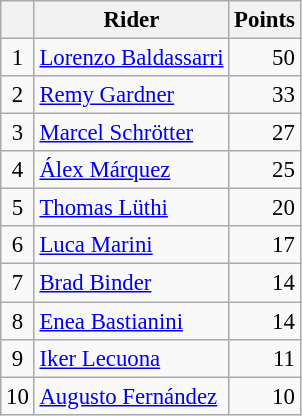<table class="wikitable" style="font-size: 95%;">
<tr>
<th></th>
<th>Rider</th>
<th>Points</th>
</tr>
<tr>
<td align=center>1</td>
<td> <a href='#'>Lorenzo Baldassarri</a></td>
<td align=right>50</td>
</tr>
<tr>
<td align=center>2</td>
<td> <a href='#'>Remy Gardner</a></td>
<td align=right>33</td>
</tr>
<tr>
<td align=center>3</td>
<td> <a href='#'>Marcel Schrötter</a></td>
<td align=right>27</td>
</tr>
<tr>
<td align=center>4</td>
<td> <a href='#'>Álex Márquez</a></td>
<td align=right>25</td>
</tr>
<tr>
<td align=center>5</td>
<td> <a href='#'>Thomas Lüthi</a></td>
<td align=right>20</td>
</tr>
<tr>
<td align=center>6</td>
<td> <a href='#'>Luca Marini</a></td>
<td align=right>17</td>
</tr>
<tr>
<td align=center>7</td>
<td> <a href='#'>Brad Binder</a></td>
<td align=right>14</td>
</tr>
<tr>
<td align=center>8</td>
<td> <a href='#'>Enea Bastianini</a></td>
<td align=right>14</td>
</tr>
<tr>
<td align=center>9</td>
<td> <a href='#'>Iker Lecuona</a></td>
<td align=right>11</td>
</tr>
<tr>
<td align=center>10</td>
<td> <a href='#'>Augusto Fernández</a></td>
<td align=right>10</td>
</tr>
</table>
